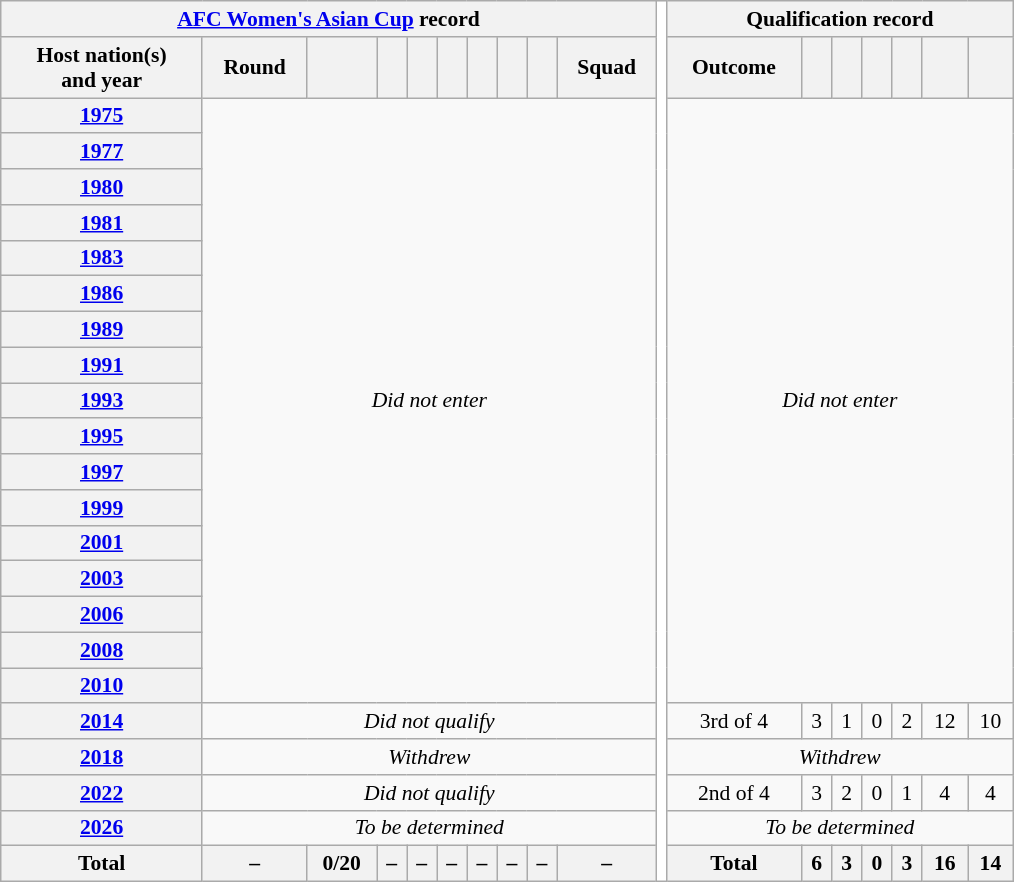<table class="wikitable" style="font-size:90%; text-align:center;">
<tr>
<th colspan=10><a href='#'>AFC Women's Asian Cup</a> record</th>
<th rowspan="24" style="width:1%;background:white"></th>
<th colspan=7>Qualification record</th>
</tr>
<tr>
<th scope="col">Host nation(s)<br>and year</th>
<th scope="col">Round</th>
<th scope="col"></th>
<th scope="col"></th>
<th scope="col"></th>
<th scope="col"></th>
<th scope="col"></th>
<th scope="col"></th>
<th scope="col"></th>
<th scope="col">Squad</th>
<th scope="col">Outcome</th>
<th scope="col"></th>
<th scope="col"></th>
<th scope="col"></th>
<th scope="col"></th>
<th scope="col"></th>
<th scope="col"></th>
</tr>
<tr>
<th scope="row"> <a href='#'>1975</a></th>
<td colspan="9" rowspan="17"><em>Did not enter</em></td>
<td colspan="7" rowspan="17"><em>Did not enter</em></td>
</tr>
<tr>
<th scope="row"> <a href='#'>1977</a></th>
</tr>
<tr>
<th scope="row"> <a href='#'>1980</a></th>
</tr>
<tr>
<th scope="row"> <a href='#'>1981</a></th>
</tr>
<tr>
<th scope="row"> <a href='#'>1983</a></th>
</tr>
<tr>
<th scope="row"> <a href='#'>1986</a></th>
</tr>
<tr>
<th scope="row"> <a href='#'>1989</a></th>
</tr>
<tr>
<th scope="row"> <a href='#'>1991</a></th>
</tr>
<tr>
<th scope="row"> <a href='#'>1993</a></th>
</tr>
<tr>
<th scope="row"> <a href='#'>1995</a></th>
</tr>
<tr>
<th scope="row"> <a href='#'>1997</a></th>
</tr>
<tr>
<th scope="row"> <a href='#'>1999</a></th>
</tr>
<tr>
<th scope="row"> <a href='#'>2001</a></th>
</tr>
<tr>
<th scope="row"> <a href='#'>2003</a></th>
</tr>
<tr>
<th scope="row"> <a href='#'>2006</a></th>
</tr>
<tr>
<th scope="row"> <a href='#'>2008</a></th>
</tr>
<tr>
<th scope="row"> <a href='#'>2010</a></th>
</tr>
<tr>
<th scope="row"> <a href='#'>2014</a></th>
<td colspan="9"><em>Did not qualify</em></td>
<td>3rd of 4</td>
<td>3</td>
<td>1</td>
<td>0</td>
<td>2</td>
<td>12</td>
<td>10</td>
</tr>
<tr>
<th scope="row"> <a href='#'>2018</a></th>
<td colspan="9"><em>Withdrew</em></td>
<td colspan="7"><em>Withdrew</em></td>
</tr>
<tr>
<th scope="row"> <a href='#'>2022</a></th>
<td colspan="9"><em>Did not qualify</em></td>
<td>2nd of 4</td>
<td>3</td>
<td>2</td>
<td>0</td>
<td>1</td>
<td>4</td>
<td>4</td>
</tr>
<tr>
<th scope="row"> <a href='#'>2026</a></th>
<td colspan="9"><em>To be determined</em></td>
<td colspan="7"><em>To be determined</em></td>
</tr>
<tr>
<th>Total</th>
<th>–</th>
<th>0/20</th>
<th>–</th>
<th>–</th>
<th>–</th>
<th>–</th>
<th>–</th>
<th>–</th>
<th>–</th>
<th>Total</th>
<th>6</th>
<th>3</th>
<th>0</th>
<th>3</th>
<th>16</th>
<th>14</th>
</tr>
</table>
